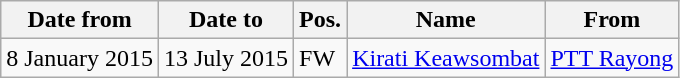<table class="wikitable">
<tr>
<th>Date from</th>
<th>Date to</th>
<th>Pos.</th>
<th>Name</th>
<th>From</th>
</tr>
<tr>
<td>8 January 2015</td>
<td>13 July 2015</td>
<td>FW</td>
<td> <a href='#'>Kirati Keawsombat</a></td>
<td> <a href='#'>PTT Rayong</a></td>
</tr>
</table>
